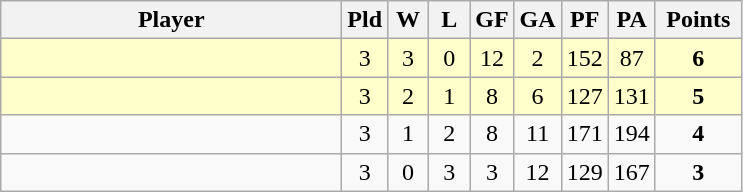<table class=wikitable style="text-align:center">
<tr>
<th width=220>Player</th>
<th width=20>Pld</th>
<th width=20>W</th>
<th width=20>L</th>
<th width=20>GF</th>
<th width=20>GA</th>
<th width=20>PF</th>
<th width=20>PA</th>
<th width=50>Points</th>
</tr>
<tr bgcolor=#ffffcc>
<td align=left></td>
<td>3</td>
<td>3</td>
<td>0</td>
<td>12</td>
<td>2</td>
<td>152</td>
<td>87</td>
<td><strong>6</strong></td>
</tr>
<tr bgcolor=#ffffcc>
<td align=left></td>
<td>3</td>
<td>2</td>
<td>1</td>
<td>8</td>
<td>6</td>
<td>127</td>
<td>131</td>
<td><strong>5</strong></td>
</tr>
<tr>
<td align=left></td>
<td>3</td>
<td>1</td>
<td>2</td>
<td>8</td>
<td>11</td>
<td>171</td>
<td>194</td>
<td><strong>4</strong></td>
</tr>
<tr>
<td align=left></td>
<td>3</td>
<td>0</td>
<td>3</td>
<td>3</td>
<td>12</td>
<td>129</td>
<td>167</td>
<td><strong>3</strong></td>
</tr>
</table>
